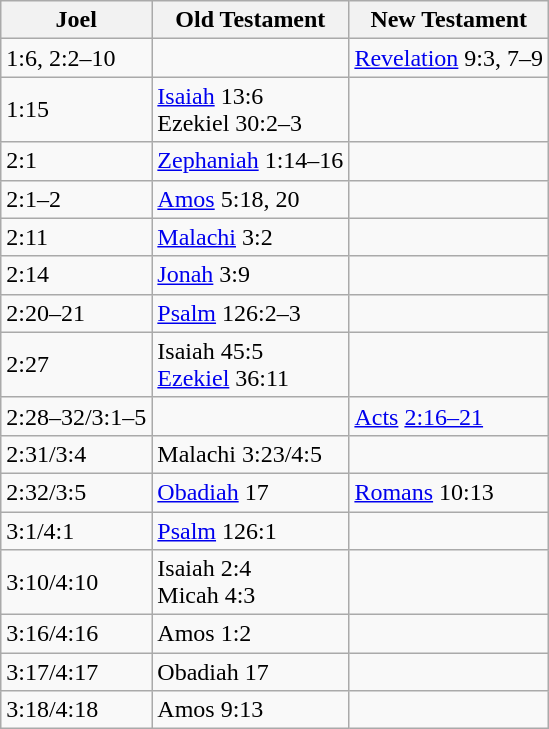<table class="wikitable">
<tr>
<th>Joel</th>
<th>Old Testament</th>
<th>New Testament</th>
</tr>
<tr>
<td>1:6, 2:2–10</td>
<td></td>
<td><a href='#'>Revelation</a> 9:3, 7–9</td>
</tr>
<tr>
<td>1:15</td>
<td><a href='#'>Isaiah</a> 13:6<br>Ezekiel 30:2–3</td>
<td></td>
</tr>
<tr>
<td>2:1</td>
<td><a href='#'>Zephaniah</a> 1:14–16</td>
<td></td>
</tr>
<tr>
<td>2:1–2</td>
<td><a href='#'>Amos</a> 5:18, 20</td>
<td></td>
</tr>
<tr>
<td>2:11</td>
<td><a href='#'>Malachi</a> 3:2</td>
<td></td>
</tr>
<tr>
<td>2:14</td>
<td><a href='#'>Jonah</a> 3:9</td>
<td></td>
</tr>
<tr>
<td>2:20–21</td>
<td><a href='#'>Psalm</a> 126:2–3</td>
<td></td>
</tr>
<tr>
<td>2:27</td>
<td>Isaiah 45:5<br><a href='#'>Ezekiel</a> 36:11</td>
<td></td>
</tr>
<tr>
<td>2:28–32/3:1–5</td>
<td></td>
<td><a href='#'>Acts</a> <a href='#'>2:16–21</a></td>
</tr>
<tr>
<td>2:31/3:4</td>
<td>Malachi 3:23/4:5</td>
<td></td>
</tr>
<tr>
<td>2:32/3:5</td>
<td><a href='#'>Obadiah</a> 17</td>
<td><a href='#'>Romans</a> 10:13</td>
</tr>
<tr>
<td>3:1/4:1</td>
<td><a href='#'>Psalm</a> 126:1</td>
<td></td>
</tr>
<tr>
<td>3:10/4:10</td>
<td>Isaiah 2:4<br>Micah 4:3</td>
<td></td>
</tr>
<tr>
<td>3:16/4:16</td>
<td>Amos 1:2</td>
<td></td>
</tr>
<tr>
<td>3:17/4:17</td>
<td>Obadiah 17</td>
<td></td>
</tr>
<tr>
<td>3:18/4:18</td>
<td>Amos 9:13</td>
<td></td>
</tr>
</table>
